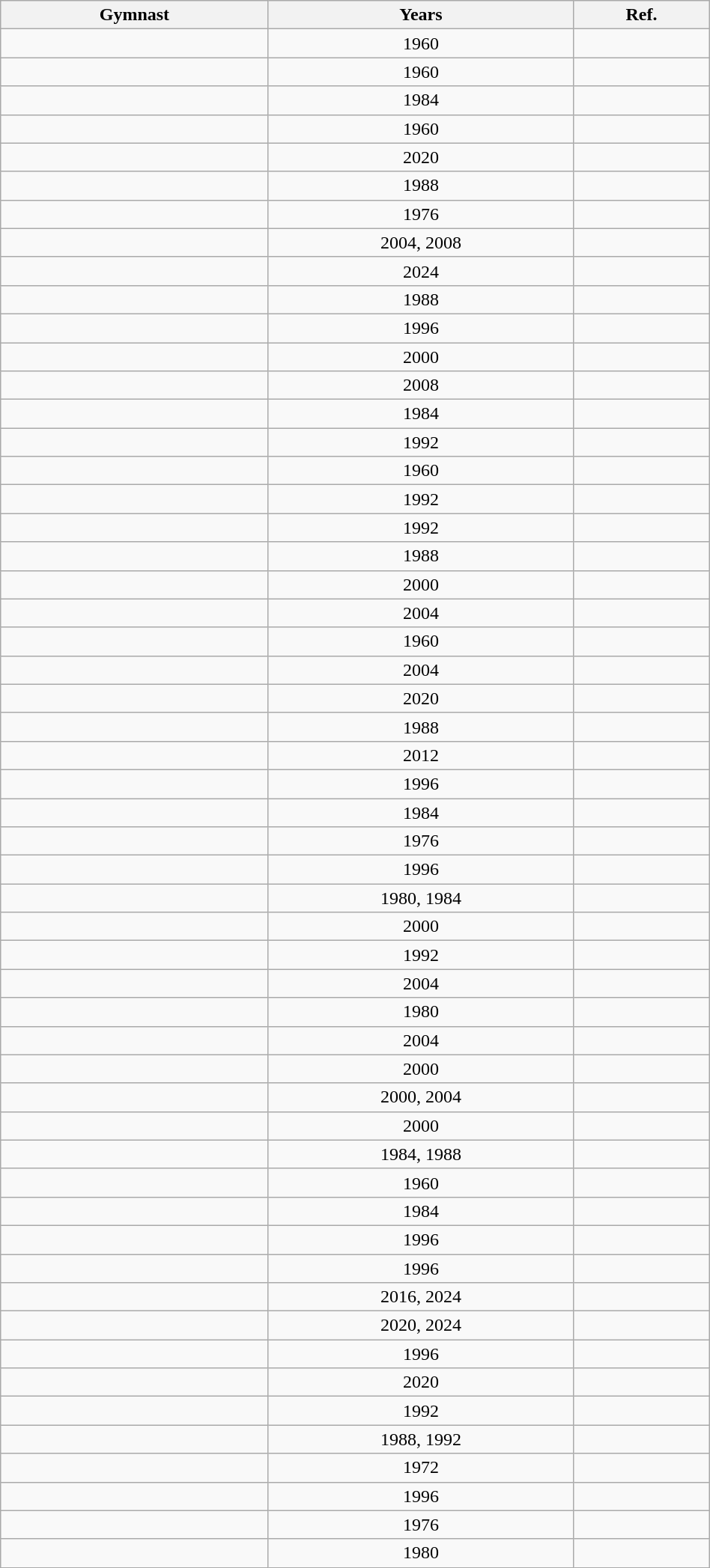<table class="wikitable sortable" width=50% style="text-align:center;">
<tr>
<th>Gymnast</th>
<th>Years</th>
<th class="unsortable">Ref.</th>
</tr>
<tr>
<td></td>
<td>1960</td>
<td></td>
</tr>
<tr>
<td></td>
<td>1960</td>
<td></td>
</tr>
<tr>
<td></td>
<td>1984</td>
<td></td>
</tr>
<tr>
<td></td>
<td>1960</td>
<td></td>
</tr>
<tr>
<td></td>
<td>2020</td>
<td></td>
</tr>
<tr>
<td></td>
<td>1988</td>
<td></td>
</tr>
<tr>
<td></td>
<td>1976</td>
<td></td>
</tr>
<tr>
<td></td>
<td>2004, 2008</td>
<td></td>
</tr>
<tr>
<td></td>
<td>2024</td>
<td></td>
</tr>
<tr>
<td></td>
<td>1988</td>
<td></td>
</tr>
<tr>
<td></td>
<td>1996</td>
<td></td>
</tr>
<tr>
<td></td>
<td>2000</td>
<td></td>
</tr>
<tr>
<td></td>
<td>2008</td>
<td></td>
</tr>
<tr>
<td></td>
<td>1984</td>
<td></td>
</tr>
<tr>
<td></td>
<td>1992</td>
<td></td>
</tr>
<tr>
<td></td>
<td>1960</td>
<td></td>
</tr>
<tr>
<td></td>
<td>1992</td>
<td></td>
</tr>
<tr>
<td></td>
<td>1992</td>
<td></td>
</tr>
<tr>
<td></td>
<td>1988</td>
<td></td>
</tr>
<tr>
<td></td>
<td>2000</td>
<td></td>
</tr>
<tr>
<td></td>
<td>2004</td>
<td></td>
</tr>
<tr>
<td></td>
<td>1960</td>
<td></td>
</tr>
<tr>
<td></td>
<td>2004</td>
<td></td>
</tr>
<tr>
<td></td>
<td>2020</td>
<td></td>
</tr>
<tr>
<td></td>
<td>1988</td>
<td></td>
</tr>
<tr>
<td></td>
<td>2012</td>
<td></td>
</tr>
<tr>
<td></td>
<td>1996</td>
<td></td>
</tr>
<tr>
<td></td>
<td>1984</td>
<td></td>
</tr>
<tr>
<td></td>
<td>1976</td>
<td></td>
</tr>
<tr>
<td></td>
<td>1996</td>
<td></td>
</tr>
<tr>
<td></td>
<td>1980, 1984</td>
<td></td>
</tr>
<tr>
<td></td>
<td>2000</td>
<td></td>
</tr>
<tr>
<td></td>
<td>1992</td>
<td></td>
</tr>
<tr>
<td></td>
<td>2004</td>
<td></td>
</tr>
<tr>
<td></td>
<td>1980</td>
<td></td>
</tr>
<tr>
<td></td>
<td>2004</td>
<td></td>
</tr>
<tr>
<td></td>
<td>2000</td>
<td></td>
</tr>
<tr>
<td></td>
<td>2000, 2004</td>
<td></td>
</tr>
<tr>
<td></td>
<td>2000</td>
<td></td>
</tr>
<tr>
<td></td>
<td>1984, 1988</td>
<td></td>
</tr>
<tr>
<td></td>
<td>1960</td>
<td></td>
</tr>
<tr>
<td></td>
<td>1984</td>
<td></td>
</tr>
<tr>
<td></td>
<td>1996</td>
<td></td>
</tr>
<tr>
<td></td>
<td>1996</td>
<td></td>
</tr>
<tr>
<td></td>
<td>2016, 2024</td>
<td></td>
</tr>
<tr>
<td></td>
<td>2020, 2024</td>
<td></td>
</tr>
<tr>
<td></td>
<td>1996</td>
<td></td>
</tr>
<tr>
<td></td>
<td>2020</td>
<td></td>
</tr>
<tr>
<td></td>
<td>1992</td>
<td></td>
</tr>
<tr>
<td></td>
<td>1988, 1992</td>
<td></td>
</tr>
<tr>
<td></td>
<td>1972</td>
<td></td>
</tr>
<tr>
<td></td>
<td>1996</td>
<td></td>
</tr>
<tr>
<td></td>
<td>1976</td>
<td></td>
</tr>
<tr>
<td></td>
<td>1980</td>
<td></td>
</tr>
</table>
